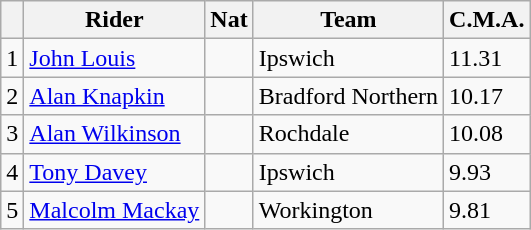<table class=wikitable>
<tr>
<th></th>
<th>Rider</th>
<th>Nat</th>
<th>Team</th>
<th>C.M.A.</th>
</tr>
<tr>
<td align="center">1</td>
<td><a href='#'>John Louis</a></td>
<td></td>
<td>Ipswich</td>
<td>11.31</td>
</tr>
<tr>
<td align="center">2</td>
<td><a href='#'>Alan Knapkin</a></td>
<td></td>
<td>Bradford Northern</td>
<td>10.17</td>
</tr>
<tr>
<td align="center">3</td>
<td><a href='#'>Alan Wilkinson</a></td>
<td></td>
<td>Rochdale</td>
<td>10.08</td>
</tr>
<tr>
<td align="center">4</td>
<td><a href='#'>Tony Davey</a></td>
<td></td>
<td>Ipswich</td>
<td>9.93</td>
</tr>
<tr>
<td align="center">5</td>
<td><a href='#'>Malcolm Mackay</a></td>
<td></td>
<td>Workington</td>
<td>9.81</td>
</tr>
</table>
